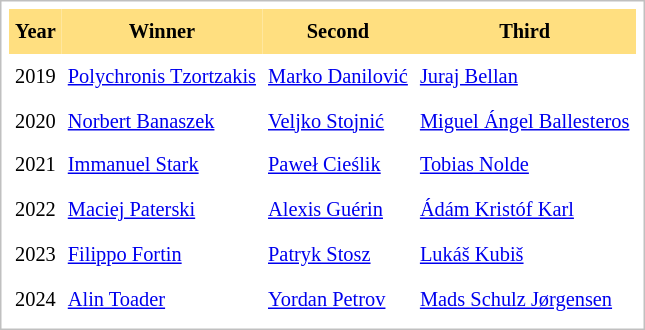<table cellpadding="4" cellspacing="0"  style="border: 1px solid silver; color: black; margin: 0 0 0.5em 0; background-color: white; padding: 5px; text-align: left; font-size:85%; vertical-align: top; line-height:1.6em;">
<tr>
<th scope=col; align="center" bgcolor="FFDF80">Year</th>
<th scope=col; align="center" bgcolor="FFDF80">Winner</th>
<th scope=col; align="center" bgcolor="FFDF80">Second</th>
<th scope=col; align="center" bgcolor="FFDF80">Third</th>
</tr>
<tr>
<td>2019</td>
<td> <a href='#'>Polychronis Tzortzakis</a></td>
<td> <a href='#'>Marko Danilović</a></td>
<td> <a href='#'>Juraj Bellan</a></td>
</tr>
<tr>
<td>2020</td>
<td> <a href='#'>Norbert Banaszek</a></td>
<td> <a href='#'>Veljko Stojnić</a></td>
<td> <a href='#'>Miguel Ángel Ballesteros</a></td>
</tr>
<tr>
<td>2021</td>
<td> <a href='#'>Immanuel Stark</a></td>
<td> <a href='#'>Paweł Cieślik</a></td>
<td> <a href='#'>Tobias Nolde</a></td>
</tr>
<tr>
<td>2022</td>
<td> <a href='#'>Maciej Paterski</a></td>
<td> <a href='#'>Alexis Guérin</a></td>
<td> <a href='#'>Ádám Kristóf Karl</a></td>
</tr>
<tr>
<td>2023</td>
<td> <a href='#'>Filippo Fortin</a></td>
<td> <a href='#'>Patryk Stosz</a></td>
<td> <a href='#'>Lukáš Kubiš</a></td>
</tr>
<tr>
<td>2024</td>
<td> <a href='#'>Alin Toader</a></td>
<td> <a href='#'>Yordan Petrov</a></td>
<td> <a href='#'>Mads Schulz Jørgensen</a></td>
</tr>
</table>
